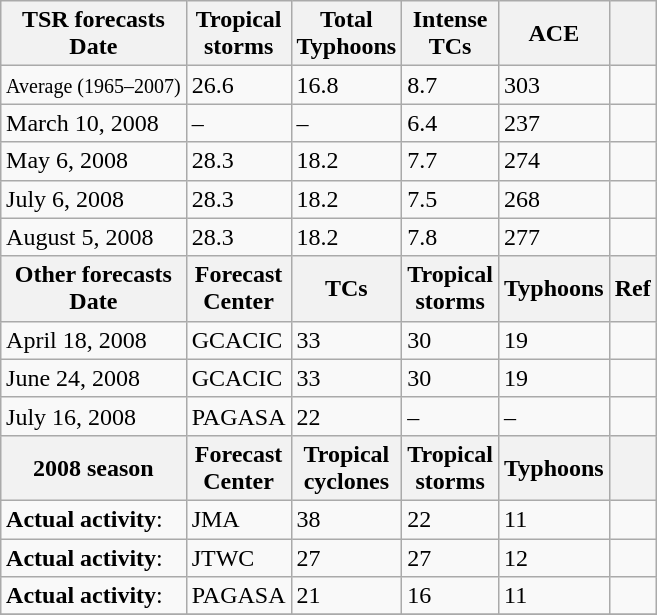<table class="wikitable" style="float:right">
<tr>
<th>TSR forecasts<br>Date</th>
<th>Tropical<br>storms</th>
<th>Total<br>Typhoons</th>
<th>Intense<br>TCs</th>
<th>ACE</th>
<th></th>
</tr>
<tr>
<td><small>Average (1965–2007)</small></td>
<td>26.6</td>
<td>16.8</td>
<td>8.7</td>
<td>303</td>
<td></td>
</tr>
<tr>
<td>March 10, 2008</td>
<td>–</td>
<td>–</td>
<td>6.4</td>
<td>237</td>
<td></td>
</tr>
<tr>
<td>May 6, 2008</td>
<td>28.3</td>
<td>18.2</td>
<td>7.7</td>
<td>274</td>
<td></td>
</tr>
<tr>
<td>July 6, 2008</td>
<td>28.3</td>
<td>18.2</td>
<td>7.5</td>
<td>268</td>
<td></td>
</tr>
<tr>
<td>August 5, 2008</td>
<td>28.3</td>
<td>18.2</td>
<td>7.8</td>
<td>277</td>
<td></td>
</tr>
<tr>
<th>Other forecasts<br>Date</th>
<th>Forecast<br>Center</th>
<th>TCs</th>
<th>Tropical<br>storms</th>
<th>Typhoons</th>
<th>Ref</th>
</tr>
<tr>
<td>April 18, 2008</td>
<td>GCACIC</td>
<td>33</td>
<td>30</td>
<td>19</td>
<td></td>
</tr>
<tr>
<td>June 24, 2008</td>
<td>GCACIC</td>
<td>33</td>
<td>30</td>
<td>19</td>
<td></td>
</tr>
<tr>
<td>July 16, 2008</td>
<td>PAGASA</td>
<td>22</td>
<td>–</td>
<td>–</td>
<td></td>
</tr>
<tr>
<th>2008 season</th>
<th>Forecast<br>Center</th>
<th>Tropical<br>cyclones</th>
<th>Tropical<br>storms</th>
<th>Typhoons</th>
<th></th>
</tr>
<tr>
<td><strong>Actual activity</strong>:</td>
<td>JMA</td>
<td>38</td>
<td>22</td>
<td>11</td>
<td></td>
</tr>
<tr>
<td><strong>Actual activity</strong>:</td>
<td>JTWC</td>
<td>27</td>
<td>27</td>
<td>12</td>
<td></td>
</tr>
<tr>
<td><strong>Actual activity</strong>:</td>
<td>PAGASA</td>
<td>21</td>
<td>16</td>
<td>11</td>
<td></td>
</tr>
<tr>
</tr>
</table>
